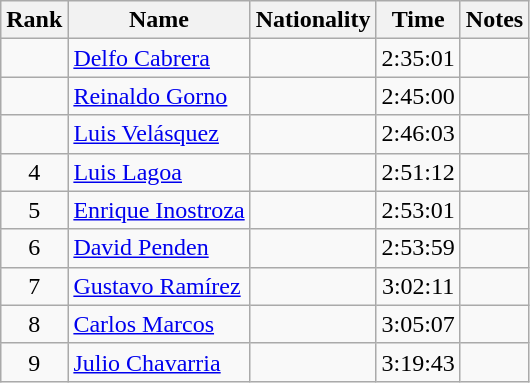<table class="wikitable sortable" style="text-align:center">
<tr>
<th>Rank</th>
<th>Name</th>
<th>Nationality</th>
<th>Time</th>
<th>Notes</th>
</tr>
<tr>
<td></td>
<td align=left><a href='#'>Delfo Cabrera</a></td>
<td align=left></td>
<td>2:35:01</td>
<td></td>
</tr>
<tr>
<td></td>
<td align=left><a href='#'>Reinaldo Gorno</a></td>
<td align=left></td>
<td>2:45:00</td>
<td></td>
</tr>
<tr>
<td></td>
<td align=left><a href='#'>Luis Velásquez</a></td>
<td align=left></td>
<td>2:46:03</td>
<td></td>
</tr>
<tr>
<td>4</td>
<td align=left><a href='#'>Luis Lagoa</a></td>
<td align=left></td>
<td>2:51:12</td>
<td></td>
</tr>
<tr>
<td>5</td>
<td align=left><a href='#'>Enrique Inostroza</a></td>
<td align=left></td>
<td>2:53:01</td>
<td></td>
</tr>
<tr>
<td>6</td>
<td align=left><a href='#'>David Penden</a></td>
<td align=left></td>
<td>2:53:59</td>
<td></td>
</tr>
<tr>
<td>7</td>
<td align=left><a href='#'>Gustavo Ramírez</a></td>
<td align=left></td>
<td>3:02:11</td>
<td></td>
</tr>
<tr>
<td>8</td>
<td align=left><a href='#'>Carlos Marcos</a></td>
<td align=left></td>
<td>3:05:07</td>
<td></td>
</tr>
<tr>
<td>9</td>
<td align=left><a href='#'>Julio Chavarria</a></td>
<td align=left></td>
<td>3:19:43</td>
<td></td>
</tr>
</table>
